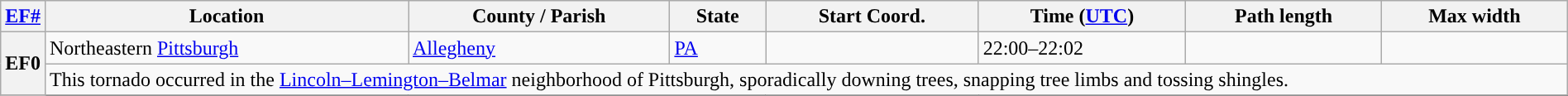<table class="wikitable sortable" style="width:100%;">
<tr>
<th scope="col" width="2%" align="center"><a href='#'>EF#</a></th>
<th scope="col" align="center" class="unsortable">Location</th>
<th scope="col" align="center" class="unsortable">County / Parish</th>
<th scope="col" align="center">State</th>
<th scope="col" align="center">Start Coord.</th>
<th scope="col" align="center">Time (<a href='#'>UTC</a>)</th>
<th scope="col" align="center">Path length</th>
<th scope="col" align="center">Max width</th>
</tr>
<tr>
<th scope="row" rowspan="2" style="background-color:#">EF0</th>
<td>Northeastern <a href='#'>Pittsburgh</a></td>
<td><a href='#'>Allegheny</a></td>
<td><a href='#'>PA</a></td>
<td></td>
<td>22:00–22:02</td>
<td></td>
<td></td>
</tr>
<tr class="expand-child">
<td colspan="8" style=" border-bottom: 1px solid black;">This tornado occurred in the <a href='#'>Lincoln–Lemington–Belmar</a> neighborhood of Pittsburgh, sporadically downing trees, snapping tree limbs and tossing shingles.</td>
</tr>
<tr>
</tr>
</table>
